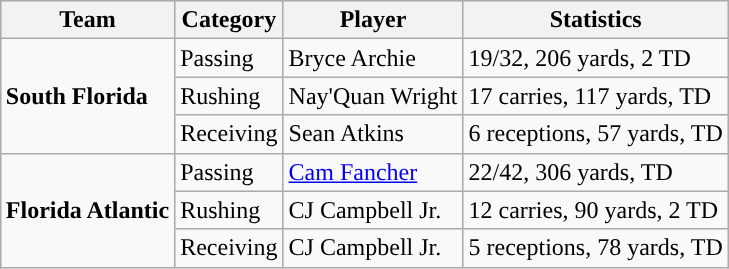<table class="wikitable" style="float: right;">
<tr>
<th>Team</th>
<th>Category</th>
<th>Player</th>
<th>Statistics</th>
</tr>
<tr>
<td rowspan=3><strong>South Florida</strong></td>
<td>Passing</td>
<td>Bryce Archie</td>
<td>19/32, 206 yards, 2 TD</td>
</tr>
<tr>
<td>Rushing</td>
<td>Nay'Quan Wright</td>
<td>17 carries, 117 yards, TD</td>
</tr>
<tr>
<td>Receiving</td>
<td>Sean Atkins</td>
<td>6 receptions, 57 yards, TD</td>
</tr>
<tr>
<td rowspan=3><strong>Florida Atlantic</strong></td>
<td>Passing</td>
<td><a href='#'>Cam Fancher</a></td>
<td>22/42, 306 yards, TD</td>
</tr>
<tr>
<td>Rushing</td>
<td>CJ Campbell Jr.</td>
<td>12 carries, 90 yards, 2 TD</td>
</tr>
<tr>
<td>Receiving</td>
<td>CJ Campbell Jr.</td>
<td>5 receptions, 78 yards, TD</td>
</tr>
</table>
